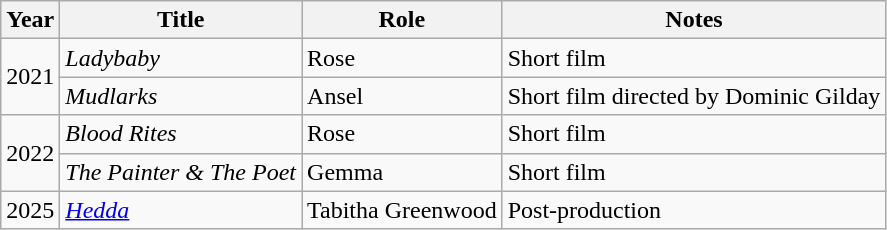<table class="wikitable unsortable">
<tr>
<th>Year</th>
<th>Title</th>
<th>Role</th>
<th>Notes</th>
</tr>
<tr>
<td rowspan="2">2021</td>
<td><em>Ladybaby</em></td>
<td>Rose</td>
<td>Short film</td>
</tr>
<tr>
<td><em>Mudlarks</em></td>
<td>Ansel</td>
<td>Short film directed by Dominic Gilday</td>
</tr>
<tr>
<td rowspan="2">2022</td>
<td><em>Blood Rites</em></td>
<td>Rose</td>
<td>Short film</td>
</tr>
<tr>
<td><em>The Painter & The Poet</em></td>
<td>Gemma</td>
<td>Short film</td>
</tr>
<tr>
<td>2025</td>
<td><em><a href='#'>Hedda</a></em></td>
<td>Tabitha Greenwood</td>
<td>Post-production</td>
</tr>
</table>
